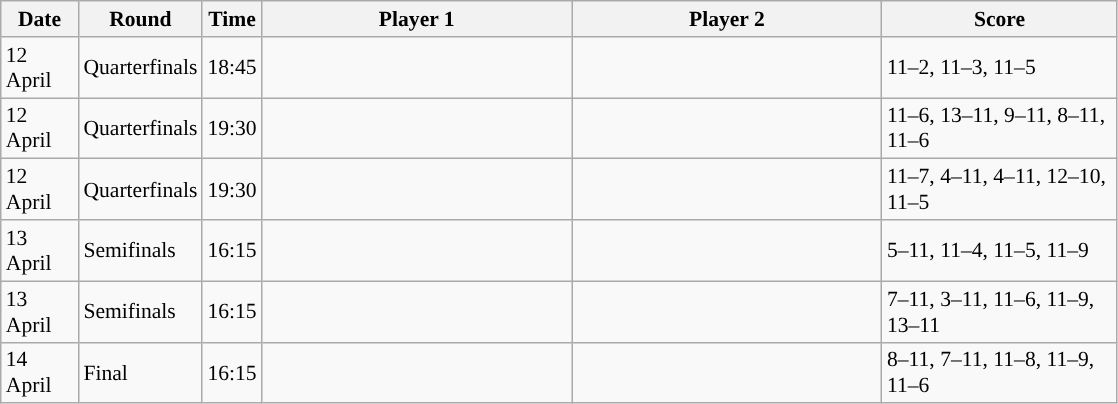<table class="sortable wikitable" style="font-size:90%">
<tr>
<th width="45" class="unsortable">Date</th>
<th width="55">Round</th>
<th width="30">Time</th>
<th width="200">Player 1</th>
<th width="200">Player 2</th>
<th width="150" class="unsortable">Score</th>
</tr>
<tr>
<td>12 April</td>
<td>Quarterfinals</td>
<td>18:45</td>
<td></td>
<td><strong></strong></td>
<td>11–2, 11–3, 11–5</td>
</tr>
<tr>
<td>12 April</td>
<td>Quarterfinals</td>
<td>19:30</td>
<td></td>
<td><strong></strong></td>
<td>11–6, 13–11, 9–11, 8–11, 11–6</td>
</tr>
<tr>
<td>12 April</td>
<td>Quarterfinals</td>
<td>19:30</td>
<td><strong></strong></td>
<td></td>
<td>11–7, 4–11, 4–11, 12–10, 11–5</td>
</tr>
<tr>
<td>13 April</td>
<td>Semifinals</td>
<td>16:15</td>
<td></td>
<td><strong></strong></td>
<td>5–11, 11–4, 11–5, 11–9</td>
</tr>
<tr>
<td>13 April</td>
<td>Semifinals</td>
<td>16:15</td>
<td></td>
<td><strong></strong></td>
<td>7–11, 3–11, 11–6, 11–9, 13–11</td>
</tr>
<tr>
<td>14 April</td>
<td>Final</td>
<td>16:15</td>
<td></td>
<td><strong></strong></td>
<td>8–11, 7–11, 11–8, 11–9, 11–6</td>
</tr>
</table>
